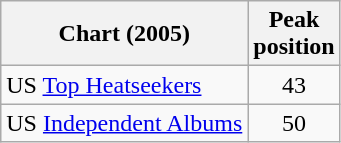<table class=wikitable>
<tr>
<th>Chart (2005)</th>
<th>Peak<br>position</th>
</tr>
<tr>
<td>US <a href='#'>Top Heatseekers</a></td>
<td align="center">43</td>
</tr>
<tr>
<td>US <a href='#'>Independent Albums</a></td>
<td align="center">50</td>
</tr>
</table>
